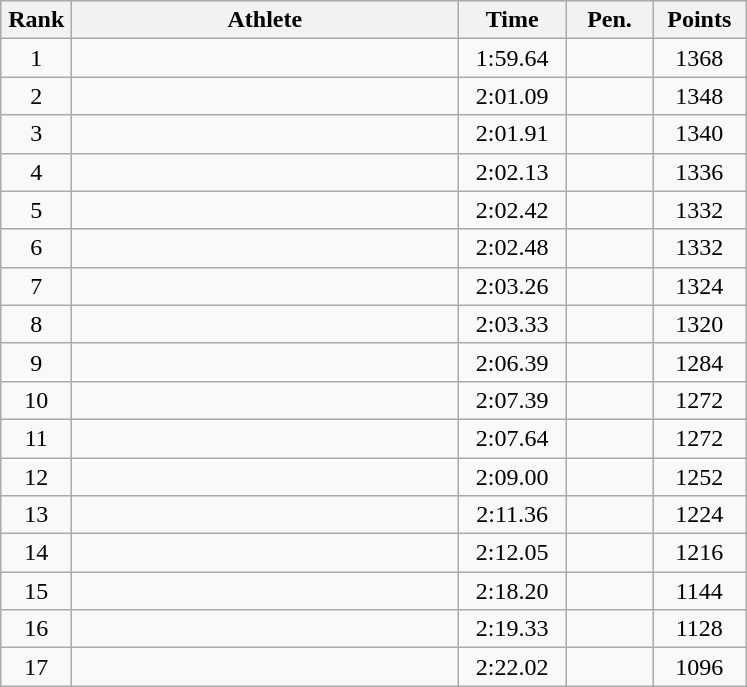<table class=wikitable style="text-align:center">
<tr>
<th width=40>Rank</th>
<th width=250>Athlete</th>
<th width=65>Time</th>
<th width=50>Pen.</th>
<th width=55>Points</th>
</tr>
<tr>
<td>1</td>
<td align=left></td>
<td>1:59.64</td>
<td></td>
<td>1368</td>
</tr>
<tr>
<td>2</td>
<td align=left></td>
<td>2:01.09</td>
<td></td>
<td>1348</td>
</tr>
<tr>
<td>3</td>
<td align=left></td>
<td>2:01.91</td>
<td></td>
<td>1340</td>
</tr>
<tr>
<td>4</td>
<td align=left></td>
<td>2:02.13</td>
<td></td>
<td>1336</td>
</tr>
<tr>
<td>5</td>
<td align=left></td>
<td>2:02.42</td>
<td></td>
<td>1332</td>
</tr>
<tr>
<td>6</td>
<td align=left></td>
<td>2:02.48</td>
<td></td>
<td>1332</td>
</tr>
<tr>
<td>7</td>
<td align=left></td>
<td>2:03.26</td>
<td></td>
<td>1324</td>
</tr>
<tr>
<td>8</td>
<td align=left></td>
<td>2:03.33</td>
<td></td>
<td>1320</td>
</tr>
<tr>
<td>9</td>
<td align=left></td>
<td>2:06.39</td>
<td></td>
<td>1284</td>
</tr>
<tr>
<td>10</td>
<td align=left></td>
<td>2:07.39</td>
<td></td>
<td>1272</td>
</tr>
<tr>
<td>11</td>
<td align=left></td>
<td>2:07.64</td>
<td></td>
<td>1272</td>
</tr>
<tr>
<td>12</td>
<td align=left></td>
<td>2:09.00</td>
<td></td>
<td>1252</td>
</tr>
<tr>
<td>13</td>
<td align=left></td>
<td>2:11.36</td>
<td></td>
<td>1224</td>
</tr>
<tr>
<td>14</td>
<td align=left></td>
<td>2:12.05</td>
<td></td>
<td>1216</td>
</tr>
<tr>
<td>15</td>
<td align=left></td>
<td>2:18.20</td>
<td></td>
<td>1144</td>
</tr>
<tr>
<td>16</td>
<td align=left></td>
<td>2:19.33</td>
<td></td>
<td>1128</td>
</tr>
<tr>
<td>17</td>
<td align=left></td>
<td>2:22.02</td>
<td></td>
<td>1096</td>
</tr>
</table>
